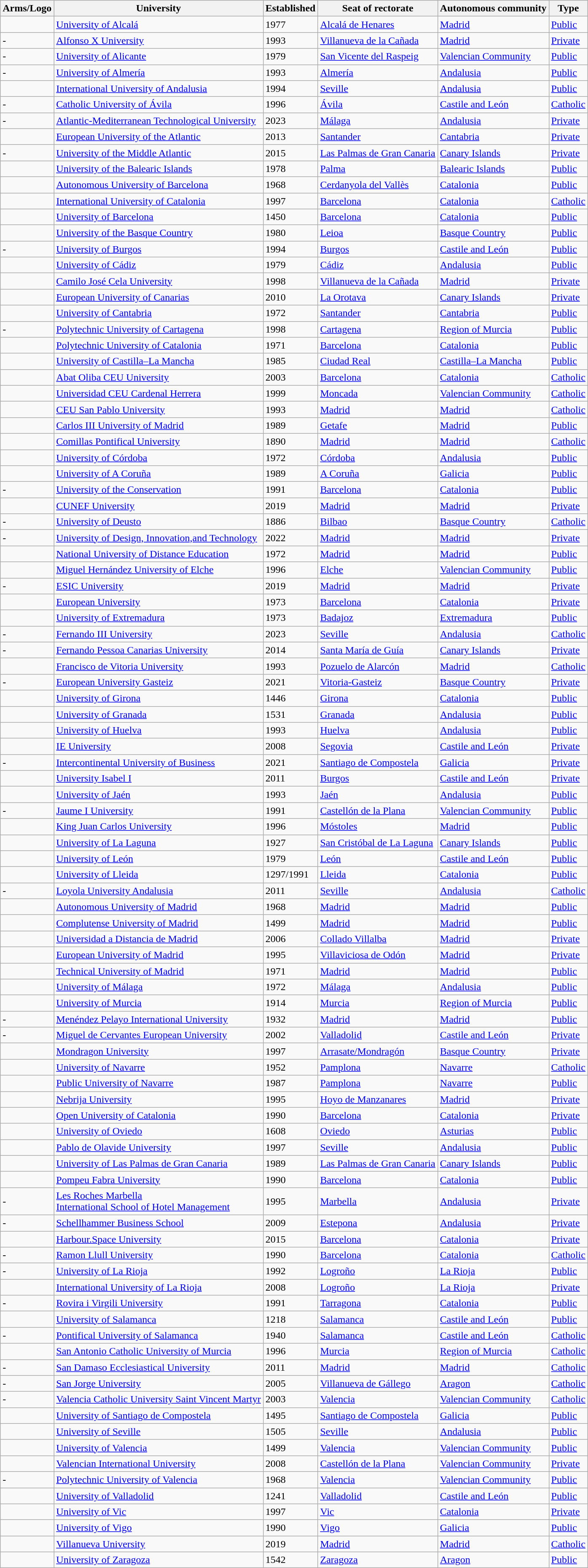<table class="wikitable sortable">
<tr>
<th>Arms/Logo</th>
<th>University</th>
<th>Established</th>
<th>Seat of rectorate</th>
<th>Autonomous community</th>
<th>Type</th>
</tr>
<tr>
<td></td>
<td><a href='#'>University of Alcalá</a></td>
<td>1977</td>
<td><a href='#'>Alcalá de Henares</a></td>
<td><a href='#'>Madrid</a></td>
<td><a href='#'>Public</a></td>
</tr>
<tr>
<td>-</td>
<td><a href='#'>Alfonso X University</a></td>
<td>1993</td>
<td><a href='#'>Villanueva de la Cañada</a></td>
<td><a href='#'>Madrid</a></td>
<td><a href='#'>Private</a></td>
</tr>
<tr>
<td>-</td>
<td><a href='#'>University of Alicante</a></td>
<td>1979</td>
<td><a href='#'>San Vicente del Raspeig</a></td>
<td><a href='#'>Valencian Community</a></td>
<td><a href='#'>Public</a></td>
</tr>
<tr>
<td>-</td>
<td><a href='#'>University of Almería</a></td>
<td>1993</td>
<td><a href='#'>Almería</a></td>
<td><a href='#'>Andalusia</a></td>
<td><a href='#'>Public</a></td>
</tr>
<tr>
<td></td>
<td><a href='#'>International University of Andalusia</a></td>
<td>1994</td>
<td><a href='#'>Seville</a></td>
<td><a href='#'>Andalusia</a></td>
<td><a href='#'>Public</a></td>
</tr>
<tr>
<td>-</td>
<td><a href='#'>Catholic University of Ávila</a></td>
<td>1996</td>
<td><a href='#'>Ávila</a></td>
<td><a href='#'>Castile and León</a></td>
<td><a href='#'>Catholic</a></td>
</tr>
<tr>
<td>-</td>
<td><a href='#'>Atlantic-Mediterranean Technological University</a></td>
<td>2023</td>
<td><a href='#'>Málaga</a></td>
<td><a href='#'>Andalusia</a></td>
<td><a href='#'>Private</a></td>
</tr>
<tr>
<td></td>
<td><a href='#'>European University of the Atlantic</a></td>
<td>2013</td>
<td><a href='#'>Santander</a></td>
<td><a href='#'>Cantabria</a></td>
<td><a href='#'>Private</a></td>
</tr>
<tr>
<td>-</td>
<td><a href='#'>University of the Middle Atlantic</a></td>
<td>2015</td>
<td><a href='#'>Las Palmas de Gran Canaria</a></td>
<td><a href='#'>Canary Islands</a></td>
<td><a href='#'>Private</a></td>
</tr>
<tr>
<td></td>
<td><a href='#'>University of the Balearic Islands</a></td>
<td>1978</td>
<td><a href='#'>Palma</a></td>
<td><a href='#'>Balearic Islands</a></td>
<td><a href='#'>Public</a></td>
</tr>
<tr>
<td></td>
<td><a href='#'>Autonomous University of Barcelona</a></td>
<td>1968</td>
<td><a href='#'>Cerdanyola del Vallès</a></td>
<td><a href='#'>Catalonia</a></td>
<td><a href='#'>Public</a></td>
</tr>
<tr>
<td></td>
<td><a href='#'>International University of Catalonia</a></td>
<td>1997</td>
<td><a href='#'>Barcelona</a></td>
<td><a href='#'>Catalonia</a></td>
<td><a href='#'>Catholic</a></td>
</tr>
<tr>
<td></td>
<td><a href='#'>University of Barcelona</a></td>
<td>1450</td>
<td><a href='#'>Barcelona</a></td>
<td><a href='#'>Catalonia</a></td>
<td><a href='#'>Public</a></td>
</tr>
<tr>
<td></td>
<td><a href='#'>University of the Basque Country</a></td>
<td>1980</td>
<td><a href='#'>Leioa</a></td>
<td><a href='#'>Basque Country</a></td>
<td><a href='#'>Public</a></td>
</tr>
<tr>
<td>-</td>
<td><a href='#'>University of Burgos</a></td>
<td>1994</td>
<td><a href='#'>Burgos</a></td>
<td><a href='#'>Castile and León</a></td>
<td><a href='#'>Public</a></td>
</tr>
<tr>
<td></td>
<td><a href='#'>University of Cádiz</a></td>
<td>1979</td>
<td><a href='#'>Cádiz</a></td>
<td><a href='#'>Andalusia</a></td>
<td><a href='#'>Public</a></td>
</tr>
<tr>
<td></td>
<td><a href='#'>Camilo José Cela University</a></td>
<td>1998</td>
<td><a href='#'>Villanueva de la Cañada</a></td>
<td><a href='#'>Madrid</a></td>
<td><a href='#'>Private</a></td>
</tr>
<tr>
<td></td>
<td><a href='#'>European University of Canarias</a></td>
<td>2010</td>
<td><a href='#'>La Orotava</a></td>
<td><a href='#'>Canary Islands</a></td>
<td><a href='#'>Private</a></td>
</tr>
<tr>
<td></td>
<td><a href='#'>University of Cantabria</a></td>
<td>1972</td>
<td><a href='#'>Santander</a></td>
<td><a href='#'>Cantabria</a></td>
<td><a href='#'>Public</a></td>
</tr>
<tr>
<td>-</td>
<td><a href='#'>Polytechnic University of Cartagena</a></td>
<td>1998</td>
<td><a href='#'>Cartagena</a></td>
<td><a href='#'>Region of Murcia</a></td>
<td><a href='#'>Public</a></td>
</tr>
<tr>
<td></td>
<td><a href='#'>Polytechnic University of Catalonia</a></td>
<td>1971</td>
<td><a href='#'>Barcelona</a></td>
<td><a href='#'>Catalonia</a></td>
<td><a href='#'>Public</a></td>
</tr>
<tr>
<td></td>
<td><a href='#'>University of Castilla–La Mancha</a></td>
<td>1985</td>
<td><a href='#'>Ciudad Real</a></td>
<td><a href='#'>Castilla–La Mancha</a></td>
<td><a href='#'>Public</a></td>
</tr>
<tr>
<td></td>
<td><a href='#'>Abat Oliba CEU University</a></td>
<td>2003</td>
<td><a href='#'>Barcelona</a></td>
<td><a href='#'>Catalonia</a></td>
<td><a href='#'>Catholic</a></td>
</tr>
<tr>
<td></td>
<td><a href='#'>Universidad CEU Cardenal Herrera</a></td>
<td>1999</td>
<td><a href='#'>Moncada</a></td>
<td><a href='#'>Valencian Community</a></td>
<td><a href='#'>Catholic</a></td>
</tr>
<tr>
<td></td>
<td><a href='#'>CEU San Pablo University</a></td>
<td>1993</td>
<td><a href='#'>Madrid</a></td>
<td><a href='#'>Madrid</a></td>
<td><a href='#'>Catholic</a></td>
</tr>
<tr>
<td></td>
<td><a href='#'>Carlos III University of Madrid</a></td>
<td>1989</td>
<td><a href='#'>Getafe</a></td>
<td><a href='#'>Madrid</a></td>
<td><a href='#'>Public</a></td>
</tr>
<tr>
<td></td>
<td><a href='#'>Comillas Pontifical University</a></td>
<td>1890</td>
<td><a href='#'>Madrid</a></td>
<td><a href='#'>Madrid</a></td>
<td><a href='#'>Catholic</a></td>
</tr>
<tr>
<td></td>
<td><a href='#'>University of Córdoba</a></td>
<td>1972</td>
<td><a href='#'>Córdoba</a></td>
<td><a href='#'>Andalusia</a></td>
<td><a href='#'>Public</a></td>
</tr>
<tr>
<td></td>
<td><a href='#'>University of A Coruña</a></td>
<td>1989</td>
<td><a href='#'>A Coruña</a></td>
<td><a href='#'>Galicia</a></td>
<td><a href='#'>Public</a></td>
</tr>
<tr>
<td>-</td>
<td><a href='#'>University of the Conservation</a> </td>
<td>1991</td>
<td><a href='#'>Barcelona</a></td>
<td><a href='#'>Catalonia</a></td>
<td><a href='#'>Public</a></td>
</tr>
<tr>
<td></td>
<td><a href='#'>CUNEF University</a></td>
<td>2019</td>
<td><a href='#'>Madrid</a></td>
<td><a href='#'>Madrid</a></td>
<td><a href='#'>Private</a></td>
</tr>
<tr>
<td>-</td>
<td><a href='#'>University of Deusto</a></td>
<td>1886</td>
<td><a href='#'>Bilbao</a></td>
<td><a href='#'>Basque Country</a></td>
<td><a href='#'>Catholic</a></td>
</tr>
<tr>
<td>-</td>
<td><a href='#'>University of Design, Innovation,and Technology</a> </td>
<td>2022</td>
<td><a href='#'>Madrid</a></td>
<td><a href='#'>Madrid</a></td>
<td><a href='#'>Private</a></td>
</tr>
<tr>
<td></td>
<td><a href='#'>National University of Distance Education</a></td>
<td>1972</td>
<td><a href='#'>Madrid</a></td>
<td><a href='#'>Madrid</a></td>
<td><a href='#'>Public</a></td>
</tr>
<tr>
<td></td>
<td><a href='#'>Miguel Hernández University of Elche</a></td>
<td>1996</td>
<td><a href='#'>Elche</a></td>
<td><a href='#'>Valencian Community</a></td>
<td><a href='#'>Public</a></td>
</tr>
<tr>
<td>-</td>
<td><a href='#'>ESIC University</a></td>
<td>2019</td>
<td><a href='#'>Madrid</a></td>
<td><a href='#'>Madrid</a></td>
<td><a href='#'>Private</a></td>
</tr>
<tr>
<td></td>
<td><a href='#'>European University</a></td>
<td>1973</td>
<td><a href='#'>Barcelona</a></td>
<td><a href='#'>Catalonia</a></td>
<td><a href='#'>Private</a></td>
</tr>
<tr>
<td></td>
<td><a href='#'>University of Extremadura</a></td>
<td>1973</td>
<td><a href='#'>Badajoz</a></td>
<td><a href='#'>Extremadura</a></td>
<td><a href='#'>Public</a></td>
</tr>
<tr>
<td>-</td>
<td><a href='#'>Fernando III University</a></td>
<td>2023</td>
<td><a href='#'>Seville</a></td>
<td><a href='#'>Andalusia</a></td>
<td><a href='#'>Catholic</a></td>
</tr>
<tr>
<td>-</td>
<td><a href='#'>Fernando Pessoa Canarias University</a></td>
<td>2014</td>
<td><a href='#'>Santa María de Guía</a></td>
<td><a href='#'>Canary Islands</a></td>
<td><a href='#'>Private</a></td>
</tr>
<tr>
<td></td>
<td><a href='#'>Francisco de Vitoria University</a></td>
<td>1993</td>
<td><a href='#'>Pozuelo de Alarcón</a></td>
<td><a href='#'>Madrid</a></td>
<td><a href='#'>Catholic</a></td>
</tr>
<tr>
<td>-</td>
<td><a href='#'>European University Gasteiz</a></td>
<td>2021</td>
<td><a href='#'>Vitoria-Gasteiz</a></td>
<td><a href='#'>Basque Country</a></td>
<td><a href='#'>Private</a></td>
</tr>
<tr>
<td></td>
<td><a href='#'>University of Girona</a></td>
<td>1446</td>
<td><a href='#'>Girona</a></td>
<td><a href='#'>Catalonia</a></td>
<td><a href='#'>Public</a></td>
</tr>
<tr>
<td></td>
<td><a href='#'>University of Granada</a></td>
<td>1531</td>
<td><a href='#'>Granada</a></td>
<td><a href='#'>Andalusia</a></td>
<td><a href='#'>Public</a></td>
</tr>
<tr>
<td></td>
<td><a href='#'>University of Huelva</a></td>
<td>1993</td>
<td><a href='#'>Huelva</a></td>
<td><a href='#'>Andalusia</a></td>
<td><a href='#'>Public</a></td>
</tr>
<tr>
<td></td>
<td><a href='#'>IE University</a></td>
<td>2008</td>
<td><a href='#'>Segovia</a></td>
<td><a href='#'>Castile and León</a></td>
<td><a href='#'>Private</a></td>
</tr>
<tr>
<td>-</td>
<td><a href='#'>Intercontinental University of Business</a></td>
<td>2021</td>
<td><a href='#'>Santiago de Compostela</a></td>
<td><a href='#'>Galicia</a></td>
<td><a href='#'>Private</a></td>
</tr>
<tr>
<td></td>
<td><a href='#'>University Isabel I</a></td>
<td>2011</td>
<td><a href='#'>Burgos</a></td>
<td><a href='#'>Castile and León</a></td>
<td><a href='#'>Private</a></td>
</tr>
<tr>
<td></td>
<td><a href='#'>University of Jaén</a></td>
<td>1993</td>
<td><a href='#'>Jaén</a></td>
<td><a href='#'>Andalusia</a></td>
<td><a href='#'>Public</a></td>
</tr>
<tr>
<td>-</td>
<td><a href='#'>Jaume I University</a></td>
<td>1991</td>
<td><a href='#'>Castellón de la Plana</a></td>
<td><a href='#'>Valencian Community</a></td>
<td><a href='#'>Public</a></td>
</tr>
<tr>
<td></td>
<td><a href='#'>King Juan Carlos University</a></td>
<td>1996</td>
<td><a href='#'>Móstoles</a></td>
<td><a href='#'>Madrid</a></td>
<td><a href='#'>Public</a></td>
</tr>
<tr>
<td></td>
<td><a href='#'>University of La Laguna</a></td>
<td>1927</td>
<td><a href='#'>San Cristóbal de La Laguna</a></td>
<td><a href='#'>Canary Islands</a></td>
<td><a href='#'>Public</a></td>
</tr>
<tr>
<td></td>
<td><a href='#'>University of León</a></td>
<td>1979</td>
<td><a href='#'>León</a></td>
<td><a href='#'>Castile and León</a></td>
<td><a href='#'>Public</a></td>
</tr>
<tr>
<td></td>
<td><a href='#'>University of Lleida</a></td>
<td>1297/1991</td>
<td><a href='#'>Lleida</a></td>
<td><a href='#'>Catalonia</a></td>
<td><a href='#'>Public</a></td>
</tr>
<tr>
<td>-</td>
<td><a href='#'>Loyola University Andalusia</a></td>
<td>2011</td>
<td><a href='#'>Seville</a></td>
<td><a href='#'>Andalusia</a></td>
<td><a href='#'>Catholic</a></td>
</tr>
<tr>
<td></td>
<td><a href='#'>Autonomous University of Madrid</a></td>
<td>1968</td>
<td><a href='#'>Madrid</a></td>
<td><a href='#'>Madrid</a></td>
<td><a href='#'>Public</a></td>
</tr>
<tr>
<td></td>
<td><a href='#'>Complutense University of Madrid</a></td>
<td>1499</td>
<td><a href='#'>Madrid</a></td>
<td><a href='#'>Madrid</a></td>
<td><a href='#'>Public</a></td>
</tr>
<tr>
<td></td>
<td><a href='#'>Universidad a Distancia de Madrid</a></td>
<td>2006</td>
<td><a href='#'>Collado Villalba</a></td>
<td><a href='#'>Madrid</a></td>
<td><a href='#'>Private</a></td>
</tr>
<tr>
<td></td>
<td><a href='#'>European University of Madrid</a></td>
<td>1995</td>
<td><a href='#'>Villaviciosa de Odón</a></td>
<td><a href='#'>Madrid</a></td>
<td><a href='#'>Private</a></td>
</tr>
<tr>
<td></td>
<td><a href='#'>Technical University of Madrid</a></td>
<td>1971</td>
<td><a href='#'>Madrid</a></td>
<td><a href='#'>Madrid</a></td>
<td><a href='#'>Public</a></td>
</tr>
<tr>
<td></td>
<td><a href='#'>University of Málaga</a></td>
<td>1972</td>
<td><a href='#'>Málaga</a></td>
<td><a href='#'>Andalusia</a></td>
<td><a href='#'>Public</a></td>
</tr>
<tr>
<td></td>
<td><a href='#'>University of Murcia</a></td>
<td>1914</td>
<td><a href='#'>Murcia</a></td>
<td><a href='#'>Region of Murcia</a></td>
<td><a href='#'>Public</a></td>
</tr>
<tr>
<td>-</td>
<td><a href='#'>Menéndez Pelayo International University</a></td>
<td>1932</td>
<td><a href='#'>Madrid</a></td>
<td><a href='#'>Madrid</a></td>
<td><a href='#'>Public</a></td>
</tr>
<tr>
<td>-</td>
<td><a href='#'>Miguel de Cervantes European University</a></td>
<td>2002</td>
<td><a href='#'>Valladolid</a></td>
<td><a href='#'>Castile and León</a></td>
<td><a href='#'>Private</a></td>
</tr>
<tr>
<td></td>
<td><a href='#'>Mondragon University</a></td>
<td>1997</td>
<td><a href='#'>Arrasate/Mondragón</a></td>
<td><a href='#'>Basque Country</a></td>
<td><a href='#'>Private</a></td>
</tr>
<tr>
<td></td>
<td><a href='#'>University of Navarre</a></td>
<td>1952</td>
<td><a href='#'>Pamplona</a></td>
<td><a href='#'>Navarre</a></td>
<td><a href='#'>Catholic</a></td>
</tr>
<tr>
<td></td>
<td><a href='#'>Public University of Navarre</a></td>
<td>1987</td>
<td><a href='#'>Pamplona</a></td>
<td><a href='#'>Navarre</a></td>
<td><a href='#'>Public</a></td>
</tr>
<tr>
<td></td>
<td><a href='#'>Nebrija University</a></td>
<td>1995</td>
<td><a href='#'>Hoyo de Manzanares</a></td>
<td><a href='#'>Madrid</a></td>
<td><a href='#'>Private</a></td>
</tr>
<tr>
<td></td>
<td><a href='#'>Open University of Catalonia</a></td>
<td>1990</td>
<td><a href='#'>Barcelona</a></td>
<td><a href='#'>Catalonia</a></td>
<td><a href='#'>Private</a></td>
</tr>
<tr>
<td></td>
<td><a href='#'>University of Oviedo</a></td>
<td>1608</td>
<td><a href='#'>Oviedo</a></td>
<td><a href='#'>Asturias</a></td>
<td><a href='#'>Public</a></td>
</tr>
<tr>
<td></td>
<td><a href='#'>Pablo de Olavide University</a></td>
<td>1997</td>
<td><a href='#'>Seville</a></td>
<td><a href='#'>Andalusia</a></td>
<td><a href='#'>Public</a></td>
</tr>
<tr>
<td></td>
<td><a href='#'>University of Las Palmas de Gran Canaria</a></td>
<td>1989</td>
<td><a href='#'>Las Palmas de Gran Canaria</a></td>
<td><a href='#'>Canary Islands</a></td>
<td><a href='#'>Public</a></td>
</tr>
<tr>
<td></td>
<td><a href='#'>Pompeu Fabra University</a></td>
<td>1990</td>
<td><a href='#'>Barcelona</a></td>
<td><a href='#'>Catalonia</a></td>
<td><a href='#'>Public</a></td>
</tr>
<tr>
<td>-</td>
<td><a href='#'>Les Roches Marbella</a><br><a href='#'>International School of Hotel Management</a></td>
<td>1995</td>
<td><a href='#'>Marbella</a></td>
<td><a href='#'>Andalusia</a></td>
<td><a href='#'>Private</a></td>
</tr>
<tr>
<td>-</td>
<td><a href='#'>Schellhammer Business School</a></td>
<td>2009</td>
<td><a href='#'>Estepona</a></td>
<td><a href='#'>Andalusia</a></td>
<td><a href='#'>Private</a></td>
</tr>
<tr>
<td></td>
<td><a href='#'>Harbour.Space University</a></td>
<td>2015</td>
<td><a href='#'>Barcelona</a></td>
<td><a href='#'>Catalonia</a></td>
<td><a href='#'>Private</a></td>
</tr>
<tr>
<td>-</td>
<td><a href='#'>Ramon Llull University</a></td>
<td>1990</td>
<td><a href='#'>Barcelona</a></td>
<td><a href='#'>Catalonia</a></td>
<td><a href='#'>Catholic</a></td>
</tr>
<tr>
<td>-</td>
<td><a href='#'>University of La Rioja</a></td>
<td>1992</td>
<td><a href='#'>Logroño</a></td>
<td><a href='#'>La Rioja</a></td>
<td><a href='#'>Public</a></td>
</tr>
<tr>
<td></td>
<td><a href='#'>International University of La Rioja</a></td>
<td>2008</td>
<td><a href='#'>Logroño</a></td>
<td><a href='#'>La Rioja</a></td>
<td><a href='#'>Private</a></td>
</tr>
<tr>
<td>-</td>
<td><a href='#'>Rovira i Virgili University</a></td>
<td>1991</td>
<td><a href='#'>Tarragona</a></td>
<td><a href='#'>Catalonia</a></td>
<td><a href='#'>Public</a></td>
</tr>
<tr>
<td></td>
<td><a href='#'>University of Salamanca</a></td>
<td>1218</td>
<td><a href='#'>Salamanca</a></td>
<td><a href='#'>Castile and León</a></td>
<td><a href='#'>Public</a></td>
</tr>
<tr>
<td>-</td>
<td><a href='#'>Pontifical University of Salamanca</a></td>
<td>1940</td>
<td><a href='#'>Salamanca</a></td>
<td><a href='#'>Castile and León</a></td>
<td><a href='#'>Catholic</a></td>
</tr>
<tr>
<td></td>
<td><a href='#'>San Antonio Catholic University of Murcia</a></td>
<td>1996</td>
<td><a href='#'>Murcia</a></td>
<td><a href='#'>Region of Murcia</a></td>
<td><a href='#'>Catholic</a></td>
</tr>
<tr>
<td>-</td>
<td><a href='#'>San Damaso Ecclesiastical University</a></td>
<td>2011</td>
<td><a href='#'>Madrid</a></td>
<td><a href='#'>Madrid</a></td>
<td><a href='#'>Catholic</a></td>
</tr>
<tr>
<td>-</td>
<td><a href='#'>San Jorge University</a> </td>
<td>2005</td>
<td><a href='#'>Villanueva de Gállego</a></td>
<td><a href='#'>Aragon</a></td>
<td><a href='#'>Catholic</a></td>
</tr>
<tr>
<td>-</td>
<td><a href='#'>Valencia Catholic University Saint Vincent Martyr</a></td>
<td>2003</td>
<td><a href='#'>Valencia</a></td>
<td><a href='#'>Valencian Community</a></td>
<td><a href='#'>Catholic</a></td>
</tr>
<tr>
<td></td>
<td><a href='#'>University of Santiago de Compostela</a></td>
<td>1495</td>
<td><a href='#'>Santiago de Compostela</a></td>
<td><a href='#'>Galicia</a></td>
<td><a href='#'>Public</a></td>
</tr>
<tr>
<td></td>
<td><a href='#'>University of Seville</a></td>
<td>1505</td>
<td><a href='#'>Seville</a></td>
<td><a href='#'>Andalusia</a></td>
<td><a href='#'>Public</a></td>
</tr>
<tr>
<td></td>
<td><a href='#'>University of Valencia</a></td>
<td>1499</td>
<td><a href='#'>Valencia</a></td>
<td><a href='#'>Valencian Community</a></td>
<td><a href='#'>Public</a></td>
</tr>
<tr>
<td></td>
<td><a href='#'>Valencian International University</a></td>
<td>2008</td>
<td><a href='#'>Castellón de la Plana</a></td>
<td><a href='#'>Valencian Community</a></td>
<td><a href='#'>Private</a></td>
</tr>
<tr>
<td>-</td>
<td><a href='#'>Polytechnic University of Valencia</a></td>
<td>1968</td>
<td><a href='#'>Valencia</a></td>
<td><a href='#'>Valencian Community</a></td>
<td><a href='#'>Public</a></td>
</tr>
<tr>
<td></td>
<td><a href='#'>University of Valladolid</a></td>
<td>1241</td>
<td><a href='#'>Valladolid</a></td>
<td><a href='#'>Castile and León</a></td>
<td><a href='#'>Public</a></td>
</tr>
<tr>
<td></td>
<td><a href='#'>University of Vic</a></td>
<td>1997</td>
<td><a href='#'>Vic</a></td>
<td><a href='#'>Catalonia</a></td>
<td><a href='#'>Private</a></td>
</tr>
<tr>
<td></td>
<td><a href='#'>University of Vigo</a></td>
<td>1990</td>
<td><a href='#'>Vigo</a></td>
<td><a href='#'>Galicia</a></td>
<td><a href='#'>Public</a></td>
</tr>
<tr>
<td></td>
<td><a href='#'>Villanueva University</a></td>
<td>2019</td>
<td><a href='#'>Madrid</a></td>
<td><a href='#'>Madrid</a></td>
<td><a href='#'>Catholic</a></td>
</tr>
<tr>
<td></td>
<td><a href='#'>University of Zaragoza</a></td>
<td>1542</td>
<td><a href='#'>Zaragoza</a></td>
<td><a href='#'>Aragon</a></td>
<td><a href='#'>Public</a></td>
</tr>
</table>
